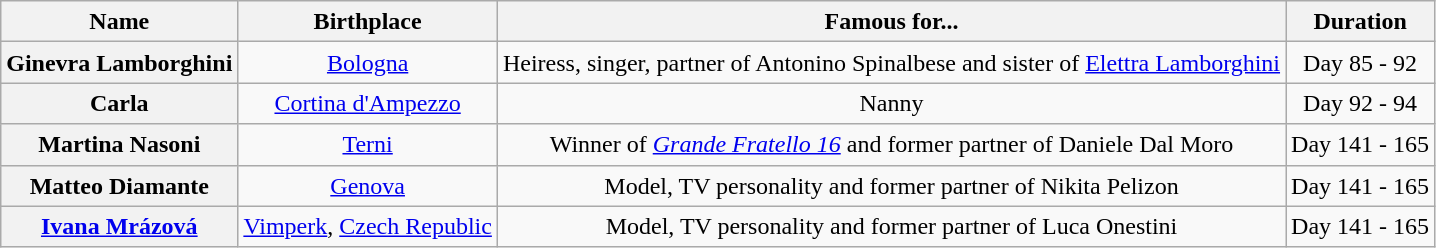<table class="wikitable sortable" style="text-align:center; line-height:20px; width:auto;">
<tr>
<th>Name</th>
<th>Birthplace</th>
<th>Famous for...</th>
<th>Duration</th>
</tr>
<tr>
<th>Ginevra Lamborghini</th>
<td><a href='#'>Bologna</a></td>
<td>Heiress, singer, partner of Antonino Spinalbese and sister of <a href='#'>Elettra Lamborghini</a></td>
<td>Day 85 - 92</td>
</tr>
<tr>
<th>Carla</th>
<td><a href='#'>Cortina d'Ampezzo</a></td>
<td>Nanny</td>
<td>Day 92 - 94</td>
</tr>
<tr>
<th>Martina Nasoni</th>
<td><a href='#'>Terni</a></td>
<td>Winner of <em><a href='#'>Grande Fratello 16</a></em> and former partner of Daniele Dal Moro</td>
<td>Day 141 - 165</td>
</tr>
<tr>
<th>Matteo Diamante</th>
<td><a href='#'>Genova</a></td>
<td>Model, TV personality and former partner of Nikita Pelizon</td>
<td>Day 141 - 165</td>
</tr>
<tr>
<th><a href='#'>Ivana Mrázová</a></th>
<td><a href='#'>Vimperk</a>, <a href='#'>Czech Republic</a></td>
<td>Model, TV personality and former partner of Luca Onestini</td>
<td>Day 141 - 165</td>
</tr>
</table>
